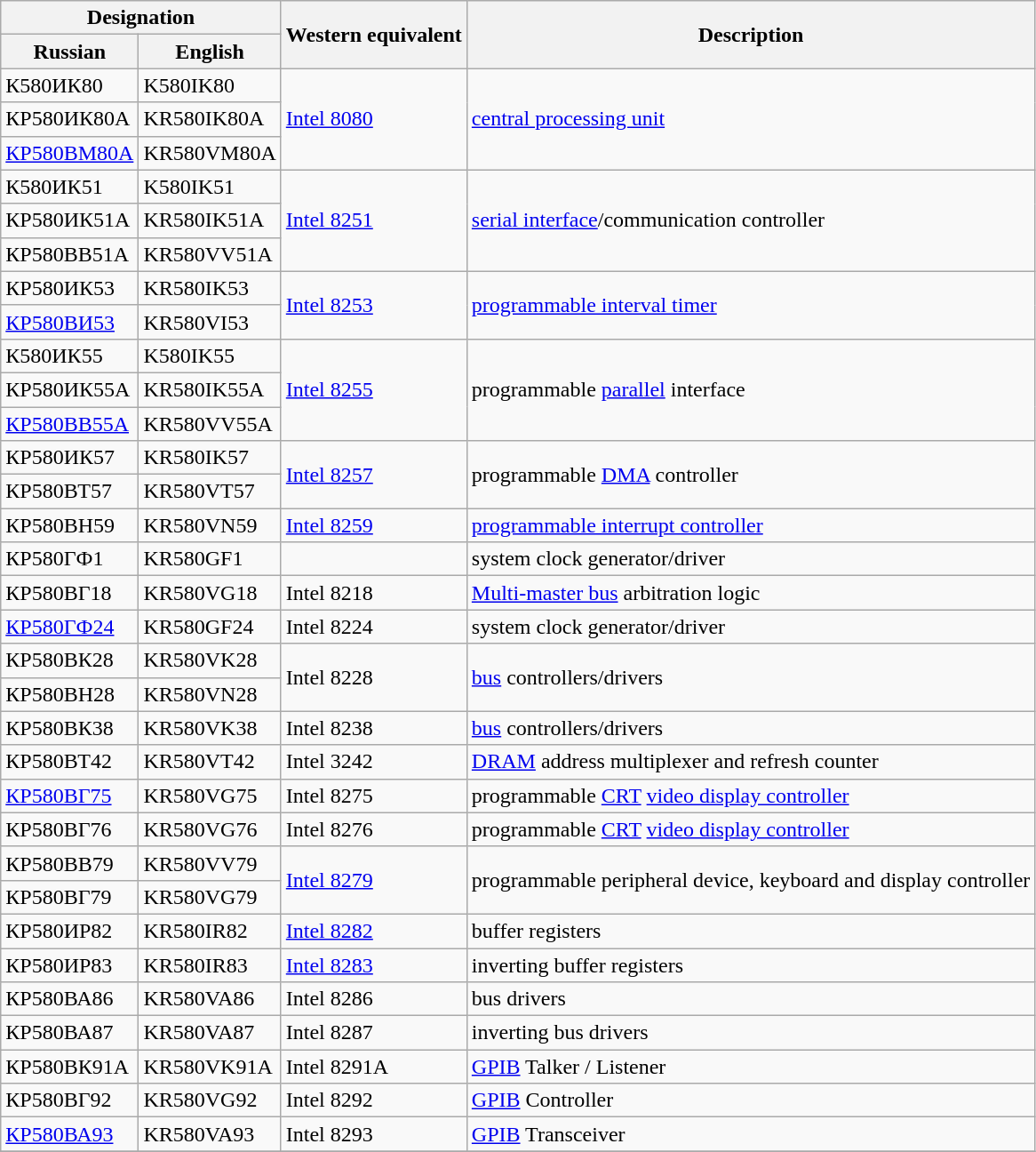<table class="wikitable sortable">
<tr>
<th colspan=2>Designation</th>
<th rowspan=2>Western equivalent</th>
<th rowspan=2>Description</th>
</tr>
<tr>
<th>Russian</th>
<th>English</th>
</tr>
<tr>
<td>К580ИК80</td>
<td>K580IK80</td>
<td rowspan=3><a href='#'>Intel 8080</a></td>
<td rowspan=3><a href='#'>central processing unit</a></td>
</tr>
<tr>
<td>КР580ИК80А</td>
<td>KR580IK80A</td>
</tr>
<tr>
<td><a href='#'>КР580ВМ80A</a></td>
<td>KR580VM80A</td>
</tr>
<tr>
<td>К580ИК51</td>
<td>K580IK51</td>
<td rowspan=3><a href='#'>Intel 8251</a></td>
<td rowspan=3><a href='#'>serial interface</a>/communication controller</td>
</tr>
<tr>
<td>КР580ИК51А</td>
<td>KR580IK51A</td>
</tr>
<tr>
<td>КР580ВВ51A</td>
<td>KR580VV51A</td>
</tr>
<tr>
<td>КР580ИК53</td>
<td>KR580IK53</td>
<td rowspan=2><a href='#'>Intel 8253</a></td>
<td rowspan=2><a href='#'>programmable interval timer</a></td>
</tr>
<tr>
<td><a href='#'>КР580ВИ53</a></td>
<td>KR580VI53</td>
</tr>
<tr>
<td>К580ИК55</td>
<td>K580IK55</td>
<td rowspan=3><a href='#'>Intel 8255</a></td>
<td rowspan=3>programmable <a href='#'>parallel</a> interface</td>
</tr>
<tr>
<td>КР580ИК55А</td>
<td>KR580IK55A</td>
</tr>
<tr>
<td><a href='#'>КР580ВВ55A</a></td>
<td>KR580VV55A</td>
</tr>
<tr>
<td>КР580ИК57</td>
<td>KR580IK57</td>
<td rowspan=2><a href='#'>Intel 8257</a></td>
<td rowspan=2>programmable <a href='#'>DMA</a> controller</td>
</tr>
<tr>
<td>КР580ВТ57</td>
<td>KR580VT57</td>
</tr>
<tr>
<td>КР580ВН59</td>
<td>KR580VN59</td>
<td><a href='#'>Intel 8259</a></td>
<td><a href='#'>programmable interrupt controller</a></td>
</tr>
<tr>
<td>КР580ГФ1</td>
<td>KR580GF1</td>
<td></td>
<td>system clock generator/driver</td>
</tr>
<tr>
<td>КР580ВГ18</td>
<td>KR580VG18</td>
<td>Intel 8218</td>
<td><a href='#'>Multi-master bus</a> arbitration logic</td>
</tr>
<tr>
<td><a href='#'>КР580ГФ24</a></td>
<td>KR580GF24</td>
<td>Intel 8224</td>
<td>system clock generator/driver</td>
</tr>
<tr>
<td>КР580ВК28</td>
<td>KR580VK28</td>
<td rowspan=2>Intel 8228</td>
<td rowspan=2><a href='#'>bus</a> controllers/drivers</td>
</tr>
<tr>
<td>КР580ВН28</td>
<td>KR580VN28</td>
</tr>
<tr>
<td>КР580ВК38</td>
<td>KR580VK38</td>
<td>Intel 8238</td>
<td><a href='#'>bus</a> controllers/drivers</td>
</tr>
<tr>
<td>КР580ВТ42</td>
<td>KR580VT42</td>
<td>Intel 3242</td>
<td><a href='#'>DRAM</a> address multiplexer and refresh counter</td>
</tr>
<tr>
<td><a href='#'>КР580ВГ75</a></td>
<td>KR580VG75</td>
<td>Intel 8275</td>
<td>programmable <a href='#'>CRT</a> <a href='#'>video display controller</a></td>
</tr>
<tr>
<td>КР580ВГ76</td>
<td>KR580VG76</td>
<td>Intel 8276</td>
<td>programmable <a href='#'>CRT</a> <a href='#'>video display controller</a></td>
</tr>
<tr>
<td>КР580ВВ79</td>
<td>KR580VV79</td>
<td rowspan=2><a href='#'>Intel 8279</a></td>
<td rowspan=2>programmable peripheral device, keyboard and display controller</td>
</tr>
<tr>
<td>КР580ВГ79</td>
<td>KR580VG79</td>
</tr>
<tr>
<td>КР580ИР82</td>
<td>KR580IR82</td>
<td><a href='#'>Intel 8282</a></td>
<td>buffer registers</td>
</tr>
<tr>
<td>КР580ИР83</td>
<td>KR580IR83</td>
<td><a href='#'>Intel 8283</a></td>
<td>inverting buffer registers</td>
</tr>
<tr>
<td>КР580ВА86</td>
<td>KR580VA86</td>
<td>Intel 8286</td>
<td>bus drivers</td>
</tr>
<tr>
<td>КР580ВА87</td>
<td>KR580VA87</td>
<td>Intel 8287</td>
<td>inverting bus drivers</td>
</tr>
<tr>
<td>КР580ВК91А</td>
<td>KR580VK91A</td>
<td>Intel 8291A</td>
<td><a href='#'>GPIB</a> Talker / Listener</td>
</tr>
<tr>
<td>КР580ВГ92</td>
<td>KR580VG92</td>
<td>Intel 8292</td>
<td><a href='#'>GPIB</a> Controller</td>
</tr>
<tr>
<td><a href='#'>КР580ВА93</a></td>
<td>KR580VA93</td>
<td>Intel 8293</td>
<td><a href='#'>GPIB</a> Transceiver</td>
</tr>
<tr>
</tr>
</table>
